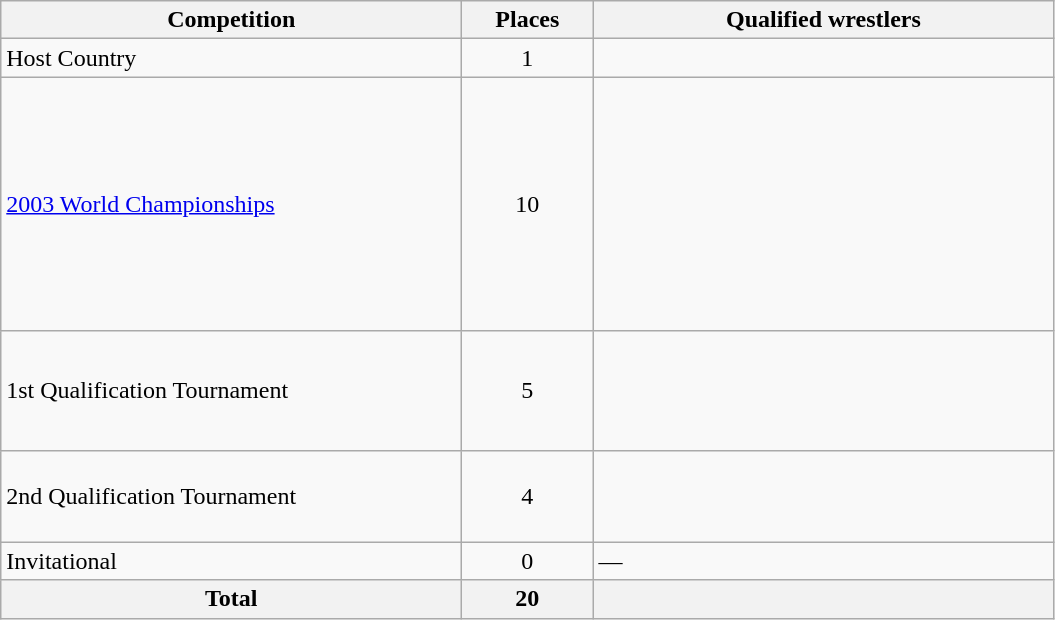<table class = "wikitable">
<tr>
<th width=300>Competition</th>
<th width=80>Places</th>
<th width=300>Qualified wrestlers</th>
</tr>
<tr>
<td>Host Country</td>
<td align="center">1</td>
<td></td>
</tr>
<tr>
<td><a href='#'>2003 World Championships</a></td>
<td align="center">10</td>
<td><br><br><br><br><br><br><br><br><br></td>
</tr>
<tr>
<td>1st Qualification Tournament</td>
<td align="center">5</td>
<td><br><br><br><br></td>
</tr>
<tr>
<td>2nd Qualification Tournament</td>
<td align="center">4</td>
<td><br><br><br></td>
</tr>
<tr>
<td>Invitational</td>
<td align="center">0</td>
<td>—</td>
</tr>
<tr>
<th>Total</th>
<th>20</th>
<th></th>
</tr>
</table>
